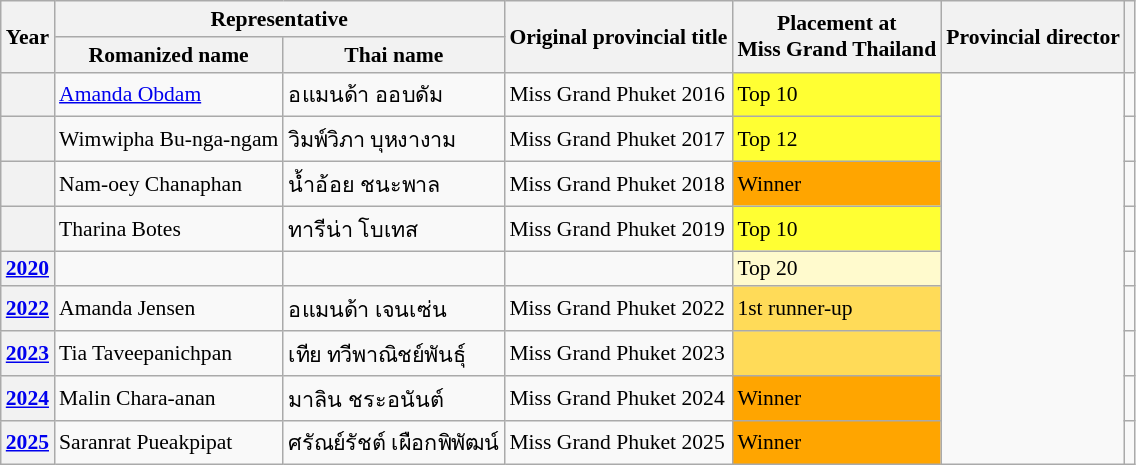<table class="wikitable defaultcenter col2left col3left" style="font-size:90%;">
<tr>
<th rowspan=2>Year</th>
<th colspan=2>Representative</th>
<th rowspan=2>Original provincial title</th>
<th rowspan=2>Placement at<br>Miss Grand Thailand</th>
<th rowspan=2>Provincial director</th>
<th rowspan=2></th>
</tr>
<tr>
<th>Romanized name</th>
<th>Thai name</th>
</tr>
<tr>
<th></th>
<td><a href='#'>Amanda Obdam</a></td>
<td>อแมนด้า ออบดัม</td>
<td>Miss Grand Phuket 2016</td>
<td bgcolor=#FFFF33>Top 10</td>
<td rowspan=9></td>
<td></td>
</tr>
<tr>
<th></th>
<td>Wimwipha Bu-nga-ngam</td>
<td>วิมพ์วิภา บุหงางาม</td>
<td>Miss Grand Phuket 2017</td>
<td bgcolor=#FFFF33>Top 12</td>
<td></td>
</tr>
<tr>
<th></th>
<td>Nam-oey Chanaphan</td>
<td>น้ำอ้อย ชนะพาล</td>
<td>Miss Grand Phuket 2018</td>
<td bgcolor=orange>Winner</td>
<td></td>
</tr>
<tr>
<th></th>
<td>Tharina Botes</td>
<td>ทารีน่า โบเทส</td>
<td>Miss Grand Phuket 2019</td>
<td bgcolor=#FFFF33>Top 10</td>
<td></td>
</tr>
<tr>
<th><a href='#'>2020</a></th>
<td></td>
<td></td>
<td></td>
<td bgcolor=#FFFACD>Top 20</td>
<td></td>
</tr>
<tr>
<th><a href='#'>2022</a></th>
<td>Amanda Jensen</td>
<td>อแมนด้า เจนเซ่น</td>
<td>Miss Grand Phuket 2022</td>
<td bgcolor=#FFDB58>1st runner-up</td>
<td></td>
</tr>
<tr>
<th><a href='#'>2023</a></th>
<td>Tia Taveepanichpan</td>
<td>เทีย ทวีพาณิชย์พันธุ์</td>
<td>Miss Grand Phuket 2023</td>
<td bgcolor=#FFDB58></td>
<td></td>
</tr>
<tr>
<th><a href='#'>2024</a></th>
<td>Malin Chara-anan</td>
<td>มาลิน ชระอนันต์</td>
<td>Miss Grand Phuket 2024</td>
<td bgcolor=orange>Winner</td>
<td></td>
</tr>
<tr>
<th><a href='#'>2025</a></th>
<td>Saranrat Pueakpipat</td>
<td>ศรัณย์รัชต์ เผือกพิพัฒน์</td>
<td>Miss Grand Phuket 2025</td>
<td bgcolor=orange>Winner</td>
<td></td>
</tr>
</table>
